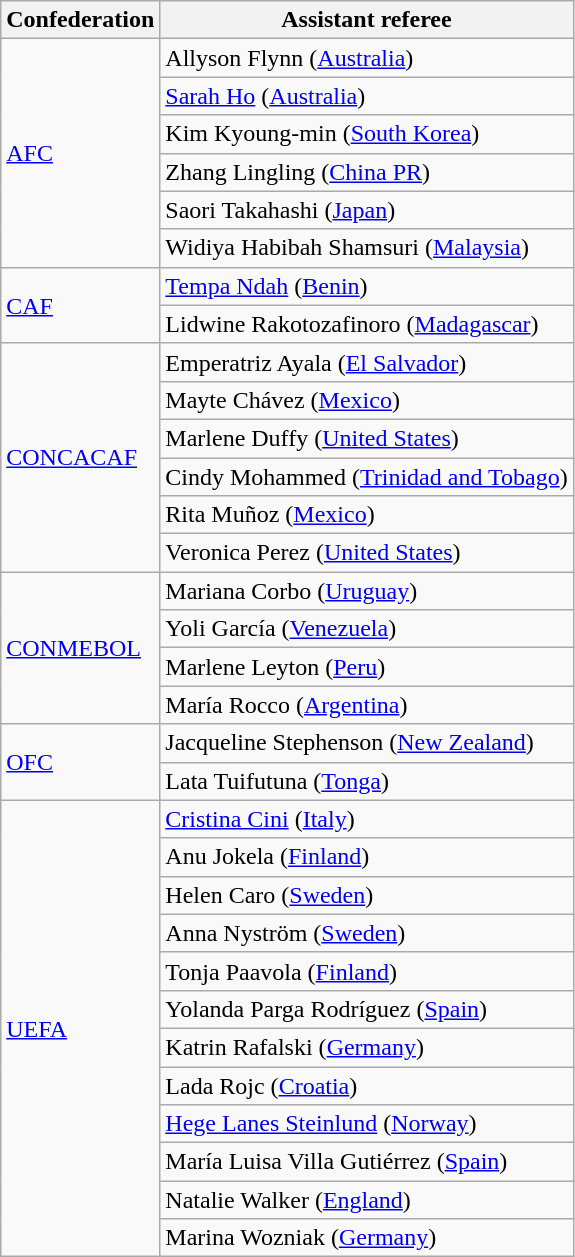<table class="wikitable">
<tr>
<th>Confederation</th>
<th>Assistant referee</th>
</tr>
<tr>
<td rowspan="6"><a href='#'>AFC</a></td>
<td>Allyson Flynn (<a href='#'>Australia</a>)</td>
</tr>
<tr>
<td><a href='#'>Sarah Ho</a> (<a href='#'>Australia</a>)</td>
</tr>
<tr>
<td>Kim Kyoung-min (<a href='#'>South Korea</a>)</td>
</tr>
<tr>
<td>Zhang Lingling (<a href='#'>China PR</a>)</td>
</tr>
<tr>
<td>Saori Takahashi (<a href='#'>Japan</a>)</td>
</tr>
<tr>
<td>Widiya Habibah Shamsuri (<a href='#'>Malaysia</a>)</td>
</tr>
<tr>
<td rowspan="2"><a href='#'>CAF</a></td>
<td><a href='#'>Tempa Ndah</a> (<a href='#'>Benin</a>)</td>
</tr>
<tr>
<td>Lidwine Rakotozafinoro (<a href='#'>Madagascar</a>)</td>
</tr>
<tr>
<td rowspan="6"><a href='#'>CONCACAF</a></td>
<td>Emperatriz Ayala (<a href='#'>El Salvador</a>)</td>
</tr>
<tr>
<td>Mayte Chávez (<a href='#'>Mexico</a>)</td>
</tr>
<tr>
<td>Marlene Duffy (<a href='#'>United States</a>)</td>
</tr>
<tr>
<td>Cindy Mohammed (<a href='#'>Trinidad and Tobago</a>)</td>
</tr>
<tr>
<td>Rita Muñoz (<a href='#'>Mexico</a>)</td>
</tr>
<tr>
<td>Veronica Perez (<a href='#'>United States</a>)</td>
</tr>
<tr>
<td rowspan="4"><a href='#'>CONMEBOL</a></td>
<td>Mariana Corbo (<a href='#'>Uruguay</a>)</td>
</tr>
<tr>
<td>Yoli García (<a href='#'>Venezuela</a>)</td>
</tr>
<tr>
<td>Marlene Leyton (<a href='#'>Peru</a>)</td>
</tr>
<tr>
<td>María Rocco (<a href='#'>Argentina</a>)</td>
</tr>
<tr>
<td rowspan="2"><a href='#'>OFC</a></td>
<td>Jacqueline Stephenson (<a href='#'>New Zealand</a>)</td>
</tr>
<tr>
<td>Lata Tuifutuna (<a href='#'>Tonga</a>)</td>
</tr>
<tr>
<td rowspan="12"><a href='#'>UEFA</a></td>
<td><a href='#'>Cristina Cini</a> (<a href='#'>Italy</a>)</td>
</tr>
<tr>
<td>Anu Jokela (<a href='#'>Finland</a>)</td>
</tr>
<tr>
<td>Helen Caro (<a href='#'>Sweden</a>)</td>
</tr>
<tr>
<td>Anna Nyström (<a href='#'>Sweden</a>)</td>
</tr>
<tr>
<td>Tonja Paavola (<a href='#'>Finland</a>)</td>
</tr>
<tr>
<td>Yolanda Parga Rodríguez (<a href='#'>Spain</a>)</td>
</tr>
<tr>
<td>Katrin Rafalski (<a href='#'>Germany</a>)</td>
</tr>
<tr>
<td>Lada Rojc (<a href='#'>Croatia</a>)</td>
</tr>
<tr>
<td><a href='#'>Hege Lanes Steinlund</a> (<a href='#'>Norway</a>)</td>
</tr>
<tr>
<td>María Luisa Villa Gutiérrez (<a href='#'>Spain</a>)</td>
</tr>
<tr>
<td>Natalie Walker (<a href='#'>England</a>)</td>
</tr>
<tr>
<td>Marina Wozniak (<a href='#'>Germany</a>)</td>
</tr>
</table>
